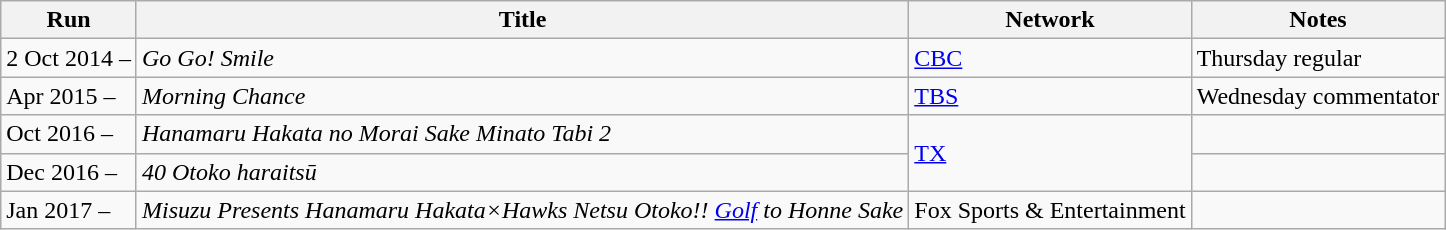<table class="wikitable">
<tr>
<th>Run</th>
<th>Title</th>
<th>Network</th>
<th>Notes</th>
</tr>
<tr>
<td>2 Oct 2014 –</td>
<td><em>Go Go! Smile</em></td>
<td><a href='#'>CBC</a></td>
<td>Thursday regular</td>
</tr>
<tr>
<td>Apr 2015 –</td>
<td><em>Morning Chance</em></td>
<td><a href='#'>TBS</a></td>
<td>Wednesday commentator</td>
</tr>
<tr>
<td>Oct 2016 –</td>
<td><em>Hanamaru Hakata no Morai Sake Minato Tabi 2</em></td>
<td rowspan="2"><a href='#'>TX</a></td>
<td></td>
</tr>
<tr>
<td>Dec 2016 –</td>
<td><em>40 Otoko haraitsū</em></td>
<td></td>
</tr>
<tr>
<td>Jan 2017 –</td>
<td><em>Misuzu Presents Hanamaru Hakata×Hawks Netsu Otoko!! <a href='#'>Golf</a> to Honne Sake</em></td>
<td>Fox Sports & Entertainment</td>
<td></td>
</tr>
</table>
